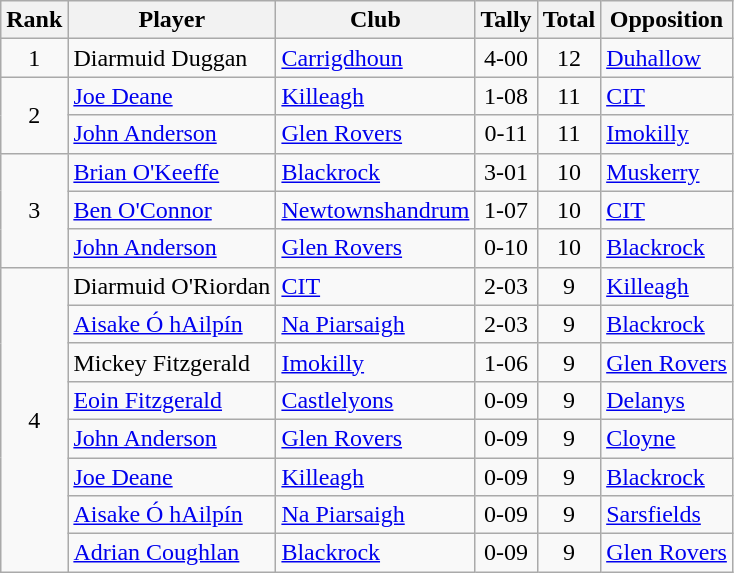<table class="wikitable">
<tr>
<th>Rank</th>
<th>Player</th>
<th>Club</th>
<th>Tally</th>
<th>Total</th>
<th>Opposition</th>
</tr>
<tr>
<td rowspan="1" style="text-align:center;">1</td>
<td>Diarmuid Duggan</td>
<td><a href='#'>Carrigdhoun</a></td>
<td align=center>4-00</td>
<td align=center>12</td>
<td><a href='#'>Duhallow</a></td>
</tr>
<tr>
<td rowspan="2" style="text-align:center;">2</td>
<td><a href='#'>Joe Deane</a></td>
<td><a href='#'>Killeagh</a></td>
<td align=center>1-08</td>
<td align=center>11</td>
<td><a href='#'>CIT</a></td>
</tr>
<tr>
<td><a href='#'>John Anderson</a></td>
<td><a href='#'>Glen Rovers</a></td>
<td align=center>0-11</td>
<td align=center>11</td>
<td><a href='#'>Imokilly</a></td>
</tr>
<tr>
<td rowspan="3" style="text-align:center;">3</td>
<td><a href='#'>Brian O'Keeffe</a></td>
<td><a href='#'>Blackrock</a></td>
<td align=center>3-01</td>
<td align=center>10</td>
<td><a href='#'>Muskerry</a></td>
</tr>
<tr>
<td><a href='#'>Ben O'Connor</a></td>
<td><a href='#'>Newtownshandrum</a></td>
<td align=center>1-07</td>
<td align=center>10</td>
<td><a href='#'>CIT</a></td>
</tr>
<tr>
<td><a href='#'>John Anderson</a></td>
<td><a href='#'>Glen Rovers</a></td>
<td align=center>0-10</td>
<td align=center>10</td>
<td><a href='#'>Blackrock</a></td>
</tr>
<tr>
<td rowspan="8" style="text-align:center;">4</td>
<td>Diarmuid O'Riordan</td>
<td><a href='#'>CIT</a></td>
<td align=center>2-03</td>
<td align=center>9</td>
<td><a href='#'>Killeagh</a></td>
</tr>
<tr>
<td><a href='#'>Aisake Ó hAilpín</a></td>
<td><a href='#'>Na Piarsaigh</a></td>
<td align=center>2-03</td>
<td align=center>9</td>
<td><a href='#'>Blackrock</a></td>
</tr>
<tr>
<td>Mickey Fitzgerald</td>
<td><a href='#'>Imokilly</a></td>
<td align=center>1-06</td>
<td align=center>9</td>
<td><a href='#'>Glen Rovers</a></td>
</tr>
<tr>
<td><a href='#'>Eoin Fitzgerald</a></td>
<td><a href='#'>Castlelyons</a></td>
<td align=center>0-09</td>
<td align=center>9</td>
<td><a href='#'>Delanys</a></td>
</tr>
<tr>
<td><a href='#'>John Anderson</a></td>
<td><a href='#'>Glen Rovers</a></td>
<td align=center>0-09</td>
<td align=center>9</td>
<td><a href='#'>Cloyne</a></td>
</tr>
<tr>
<td><a href='#'>Joe Deane</a></td>
<td><a href='#'>Killeagh</a></td>
<td align=center>0-09</td>
<td align=center>9</td>
<td><a href='#'>Blackrock</a></td>
</tr>
<tr>
<td><a href='#'>Aisake Ó hAilpín</a></td>
<td><a href='#'>Na Piarsaigh</a></td>
<td align=center>0-09</td>
<td align=center>9</td>
<td><a href='#'>Sarsfields</a></td>
</tr>
<tr>
<td><a href='#'>Adrian Coughlan</a></td>
<td><a href='#'>Blackrock</a></td>
<td align=center>0-09</td>
<td align=center>9</td>
<td><a href='#'>Glen Rovers</a></td>
</tr>
</table>
